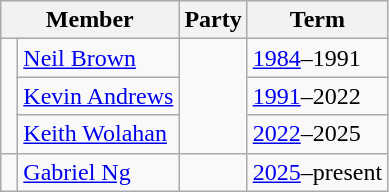<table class="wikitable">
<tr>
<th colspan="2">Member</th>
<th>Party</th>
<th>Term</th>
</tr>
<tr>
<td rowspan=3 > </td>
<td><a href='#'>Neil Brown</a></td>
<td rowspan=3></td>
<td><a href='#'>1984</a>–1991</td>
</tr>
<tr>
<td><a href='#'>Kevin Andrews</a></td>
<td><a href='#'>1991</a>–2022</td>
</tr>
<tr>
<td><a href='#'>Keith Wolahan</a></td>
<td><a href='#'>2022</a>–2025</td>
</tr>
<tr>
<td> </td>
<td><a href='#'>Gabriel Ng</a></td>
<td></td>
<td><a href='#'>2025</a>–present</td>
</tr>
</table>
